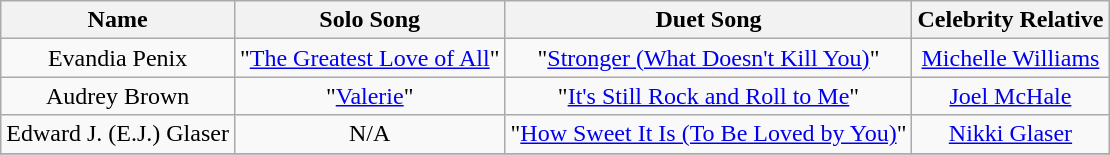<table class="wikitable" style="text-align:center;">
<tr>
<th>Name<br></th>
<th>Solo Song<br></th>
<th>Duet Song<br></th>
<th>Celebrity Relative<br></th>
</tr>
<tr>
<td>Evandia Penix</td>
<td>"<a href='#'>The Greatest Love of All</a>"<br></td>
<td>"<a href='#'>Stronger (What Doesn't Kill You)</a>"<br></td>
<td><a href='#'>Michelle Williams</a><br></td>
</tr>
<tr>
<td>Audrey Brown</td>
<td>"<a href='#'>Valerie</a>"<br></td>
<td>"<a href='#'>It's Still Rock and Roll to Me</a>"<br></td>
<td><a href='#'>Joel McHale</a><br></td>
</tr>
<tr>
<td>Edward J. (E.J.) Glaser</td>
<td>N/A</td>
<td>"<a href='#'>How Sweet It Is (To Be Loved by You)</a>"<br></td>
<td><a href='#'>Nikki Glaser</a><br></td>
</tr>
<tr>
</tr>
</table>
